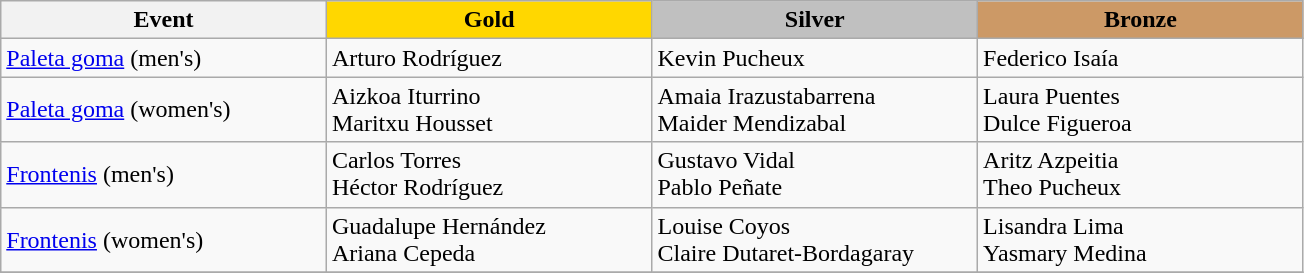<table class="wikitable" style="max-width: 23cm; width: 100%">
<tr>
<th scope="col">Event</th>
<th scope="col" style="background-color:gold; width:25%">Gold</th>
<th scope="col" style="background-color:silver; width:25%; width:25%">Silver</th>
<th scope="col" style="background-color:#cc9966; width:25%">Bronze</th>
</tr>
<tr>
<td><a href='#'>Paleta goma</a> (men's)</td>
<td> Arturo Rodríguez</td>
<td> Kevin Pucheux</td>
<td> Federico Isaía</td>
</tr>
<tr>
<td><a href='#'>Paleta goma</a> (women's)</td>
<td> Aizkoa Iturrino<br>Maritxu Housset</td>
<td> Amaia Irazustabarrena<br>Maider Mendizabal</td>
<td> Laura Puentes<br>Dulce Figueroa</td>
</tr>
<tr>
<td><a href='#'>Frontenis</a> (men's)</td>
<td> Carlos Torres<br>Héctor Rodríguez</td>
<td> Gustavo Vidal<br>Pablo Peñate</td>
<td> Aritz Azpeitia<br>Theo Pucheux</td>
</tr>
<tr>
<td><a href='#'>Frontenis</a> (women's)</td>
<td> Guadalupe Hernández<br>Ariana Cepeda</td>
<td> Louise Coyos<br>Claire Dutaret-Bordagaray</td>
<td> Lisandra Lima<br>Yasmary Medina</td>
</tr>
<tr>
</tr>
</table>
